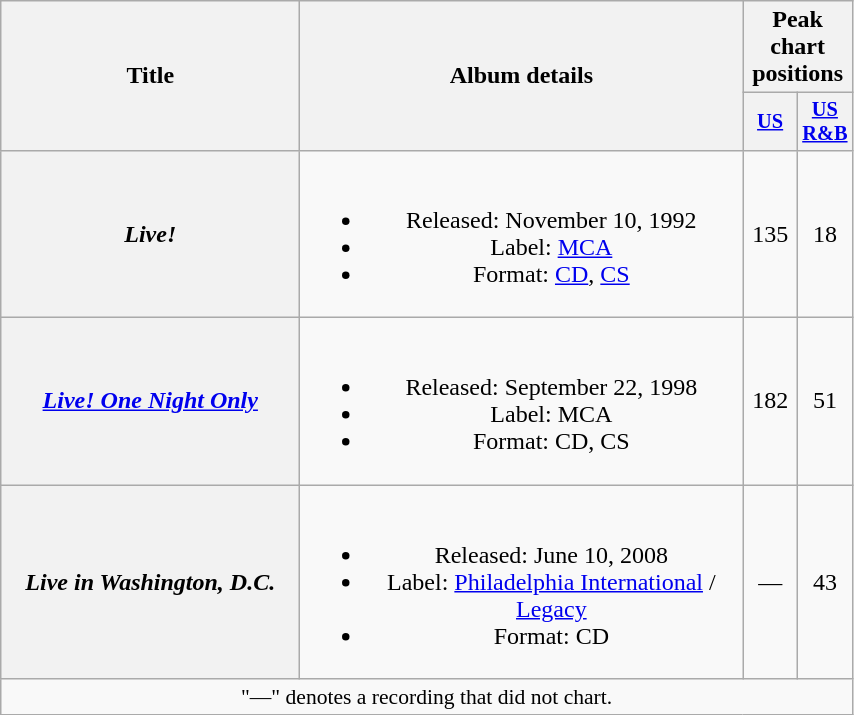<table class="wikitable plainrowheaders" style="text-align:center;">
<tr>
<th scope="col" rowspan="2" style="width:12em;">Title</th>
<th scope="col" rowspan="2" style="width:18em;">Album details</th>
<th scope="col" colspan="2">Peak chart positions</th>
</tr>
<tr>
<th scope="col" style="width:2.2em;font-size:85%;"><a href='#'>US</a><br></th>
<th scope="col" style="width:2.2em;font-size:85%;"><a href='#'>US R&B</a><br></th>
</tr>
<tr>
<th scope="row"><em>Live!</em></th>
<td><br><ul><li>Released: November 10, 1992</li><li>Label: <a href='#'>MCA</a></li><li>Format: <a href='#'>CD</a>, <a href='#'>CS</a></li></ul></td>
<td>135</td>
<td>18</td>
</tr>
<tr>
<th scope="row"><em><a href='#'>Live! One Night Only</a></em></th>
<td><br><ul><li>Released: September 22, 1998</li><li>Label: MCA</li><li>Format: CD, CS</li></ul></td>
<td>182</td>
<td>51</td>
</tr>
<tr>
<th scope="row"><em>Live in Washington, D.C.</em></th>
<td><br><ul><li>Released: June 10, 2008</li><li>Label: <a href='#'>Philadelphia International</a> / <a href='#'>Legacy</a></li><li>Format: CD</li></ul></td>
<td>—</td>
<td>43</td>
</tr>
<tr>
<td colspan="15" style="font-size:90%">"—" denotes a recording that did not chart.</td>
</tr>
</table>
